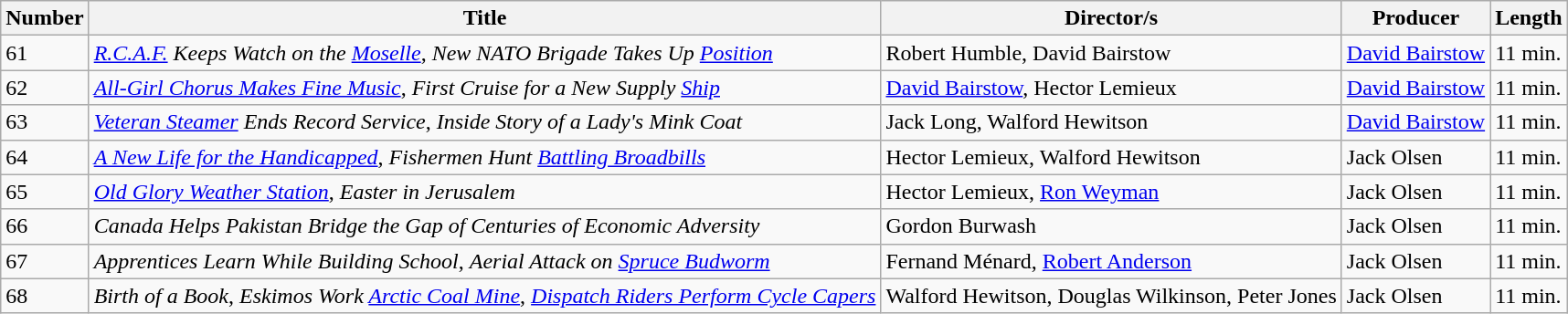<table class=wikitable>
<tr>
<th>Number</th>
<th>Title</th>
<th>Director/s</th>
<th>Producer</th>
<th>Length</th>
</tr>
<tr>
<td>61</td>
<td><em><a href='#'>R.C.A.F.</a> Keeps Watch on the <a href='#'>Moselle</a></em>, <em>New NATO Brigade Takes Up <a href='#'>Position</a></em></td>
<td>Robert Humble, David Bairstow</td>
<td><a href='#'>David Bairstow</a></td>
<td>11 min.</td>
</tr>
<tr>
<td>62</td>
<td><em><a href='#'>All-Girl Chorus Makes Fine Music</a></em>, <em>First Cruise for a New Supply <a href='#'>Ship</a></em></td>
<td><a href='#'>David Bairstow</a>, Hector Lemieux</td>
<td><a href='#'>David Bairstow</a></td>
<td>11 min.</td>
</tr>
<tr>
<td>63</td>
<td><em><a href='#'>Veteran Steamer</a> Ends Record Service</em>, <em>Inside Story of a Lady's Mink Coat</em></td>
<td>Jack Long, Walford Hewitson</td>
<td><a href='#'>David Bairstow</a></td>
<td>11 min.</td>
</tr>
<tr>
<td>64</td>
<td><em><a href='#'>A New Life for the Handicapped</a></em>, <em>Fishermen Hunt <a href='#'>Battling Broadbills</a></em></td>
<td>Hector Lemieux, Walford Hewitson</td>
<td>Jack Olsen</td>
<td>11 min.</td>
</tr>
<tr>
<td>65</td>
<td><em><a href='#'>Old Glory Weather Station</a></em>, <em>Easter in Jerusalem</em></td>
<td>Hector Lemieux, <a href='#'>Ron Weyman</a></td>
<td>Jack Olsen</td>
<td>11 min.</td>
</tr>
<tr>
<td>66</td>
<td><em>Canada Helps Pakistan Bridge the Gap of Centuries of Economic Adversity</em></td>
<td>Gordon Burwash</td>
<td>Jack Olsen</td>
<td>11 min.</td>
</tr>
<tr>
<td>67</td>
<td><em>Apprentices Learn While Building School</em>, <em>Aerial Attack on <a href='#'>Spruce Budworm</a></em></td>
<td>Fernand Ménard, <a href='#'>Robert Anderson</a></td>
<td>Jack Olsen</td>
<td>11 min.</td>
</tr>
<tr>
<td>68</td>
<td><em>Birth of a Book</em>, <em>Eskimos Work <a href='#'>Arctic Coal Mine</a></em>, <em><a href='#'>Dispatch Riders Perform Cycle Capers</a></em></td>
<td>Walford Hewitson, Douglas Wilkinson, Peter Jones</td>
<td>Jack Olsen</td>
<td>11 min.</td>
</tr>
</table>
